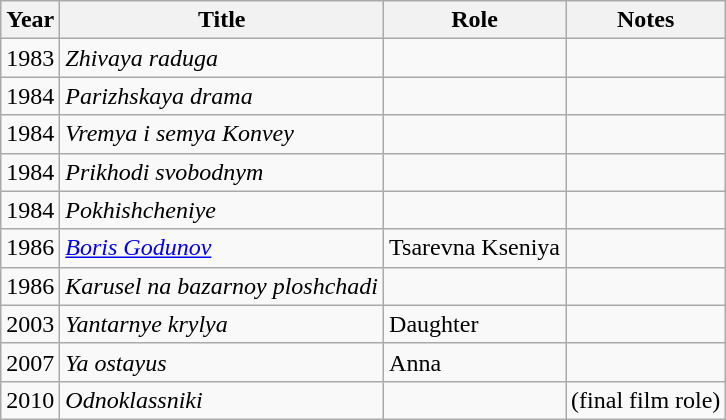<table class="wikitable">
<tr>
<th>Year</th>
<th>Title</th>
<th>Role</th>
<th>Notes</th>
</tr>
<tr>
<td>1983</td>
<td><em>Zhivaya raduga</em></td>
<td></td>
<td></td>
</tr>
<tr>
<td>1984</td>
<td><em>Parizhskaya drama</em></td>
<td></td>
<td></td>
</tr>
<tr>
<td>1984</td>
<td><em>Vremya i semya Konvey</em></td>
<td></td>
<td></td>
</tr>
<tr>
<td>1984</td>
<td><em>Prikhodi svobodnym</em></td>
<td></td>
<td></td>
</tr>
<tr>
<td>1984</td>
<td><em>Pokhishcheniye</em></td>
<td></td>
<td></td>
</tr>
<tr>
<td>1986</td>
<td><em><a href='#'>Boris Godunov</a></em></td>
<td>Tsarevna Kseniya</td>
<td></td>
</tr>
<tr>
<td>1986</td>
<td><em>Karusel na bazarnoy ploshchadi</em></td>
<td></td>
<td></td>
</tr>
<tr>
<td>2003</td>
<td><em>Yantarnye krylya</em></td>
<td>Daughter</td>
<td></td>
</tr>
<tr>
<td>2007</td>
<td><em>Ya ostayus</em></td>
<td>Anna</td>
<td></td>
</tr>
<tr>
<td>2010</td>
<td><em>Odnoklassniki</em></td>
<td></td>
<td>(final film role)</td>
</tr>
</table>
